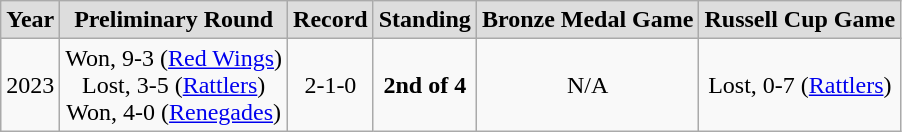<table class="wikitable" style="text-align:center">
<tr style="font-weight:bold; background-color:#dddddd;" |>
<td>Year</td>
<td>Preliminary Round</td>
<td>Record</td>
<td>Standing</td>
<td>Bronze Medal Game</td>
<td>Russell Cup Game</td>
</tr>
<tr>
<td>2023</td>
<td>Won, 9-3 (<a href='#'>Red Wings</a>)<br>Lost, 3-5 (<a href='#'>Rattlers</a>)<br>Won, 4-0 (<a href='#'>Renegades</a>)</td>
<td>2-1-0</td>
<td><strong>2nd of 4</strong></td>
<td>N/A</td>
<td>Lost, 0-7 (<a href='#'>Rattlers</a>)</td>
</tr>
</table>
